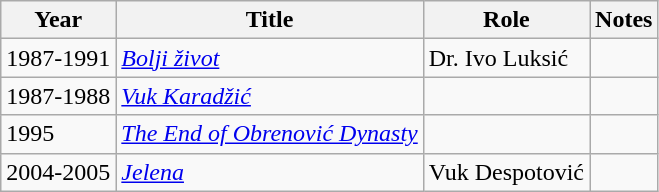<table class="wikitable sortable">
<tr>
<th>Year</th>
<th>Title</th>
<th>Role</th>
<th class="unsortable">Notes</th>
</tr>
<tr>
<td>1987-1991</td>
<td><em><a href='#'>Bolji život</a></em></td>
<td>Dr. Ivo Luksić</td>
<td></td>
</tr>
<tr>
<td>1987-1988</td>
<td><em><a href='#'>Vuk Karadžić</a></em></td>
<td></td>
<td></td>
</tr>
<tr>
<td>1995</td>
<td><em><a href='#'>The End of Obrenović Dynasty</a></em></td>
<td></td>
<td></td>
</tr>
<tr>
<td>2004-2005</td>
<td><em><a href='#'>Jelena</a></em></td>
<td>Vuk Despotović</td>
<td></td>
</tr>
</table>
